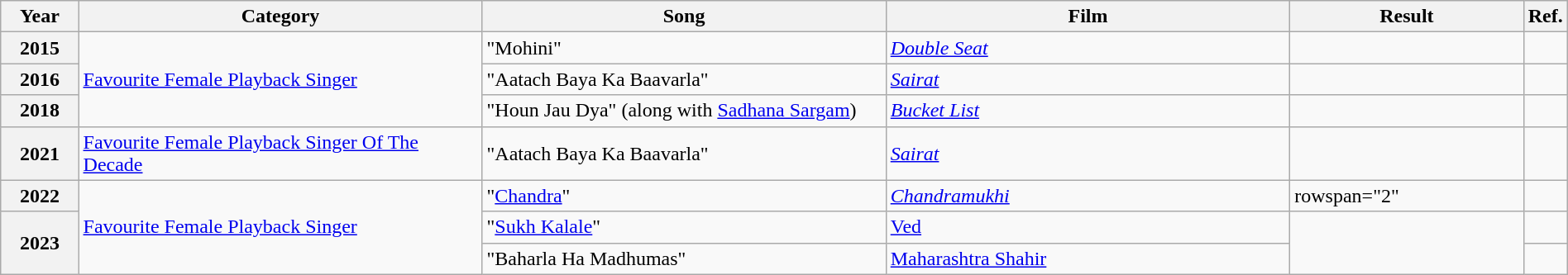<table class="wikitable plainrowheaders" width="100%" textcolor:#000;">
<tr>
<th scope="col" width="5%"><strong>Year</strong></th>
<th scope="col" width="26%"><strong>Category</strong></th>
<th scope="col" width="26%"><strong>Song</strong></th>
<th scope="col" width="26%"><strong>Film</strong></th>
<th scope="col" width="15%"><strong>Result</strong></th>
<th scope="col" width="2%"><strong>Ref.</strong></th>
</tr>
<tr>
<th>2015</th>
<td rowspan="3"><a href='#'>Favourite Female Playback Singer</a></td>
<td>"Mohini"</td>
<td><em><a href='#'>Double Seat</a></em></td>
<td></td>
<td></td>
</tr>
<tr>
<th>2016</th>
<td>"Aatach Baya Ka Baavarla"</td>
<td><em><a href='#'>Sairat</a></em></td>
<td></td>
<td></td>
</tr>
<tr>
<th>2018</th>
<td>"Houn Jau Dya" (along with <a href='#'>Sadhana Sargam</a>)</td>
<td><em><a href='#'>Bucket List</a></em></td>
<td></td>
<td></td>
</tr>
<tr>
<th>2021</th>
<td><a href='#'>Favourite Female Playback Singer Of The Decade</a></td>
<td>"Aatach Baya Ka Baavarla"</td>
<td><em><a href='#'>Sairat</a></em></td>
<td></td>
<td></td>
</tr>
<tr>
<th>2022</th>
<td rowspan="3"><a href='#'>Favourite Female Playback Singer</a></td>
<td>"<a href='#'>Chandra</a>"</td>
<td><a href='#'><em>Chandramukhi</em></a></td>
<td>rowspan="2" </td>
<td></td>
</tr>
<tr>
<th rowspan="2">2023</th>
<td>"<a href='#'>Sukh Kalale</a>"</td>
<td><a href='#'>Ved</a></td>
<td rowspan="2"></td>
</tr>
<tr>
<td>"Baharla Ha Madhumas"</td>
<td><a href='#'>Maharashtra Shahir</a></td>
<td></td>
</tr>
</table>
